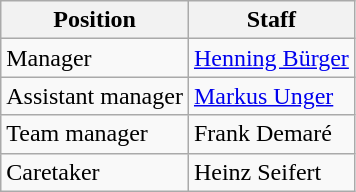<table class="wikitable">
<tr>
<th>Position</th>
<th>Staff</th>
</tr>
<tr>
<td>Manager</td>
<td><a href='#'>Henning Bürger</a></td>
</tr>
<tr>
<td>Assistant manager</td>
<td><a href='#'>Markus Unger</a></td>
</tr>
<tr>
<td>Team manager</td>
<td>Frank Demaré</td>
</tr>
<tr>
<td>Caretaker</td>
<td>Heinz Seifert</td>
</tr>
</table>
